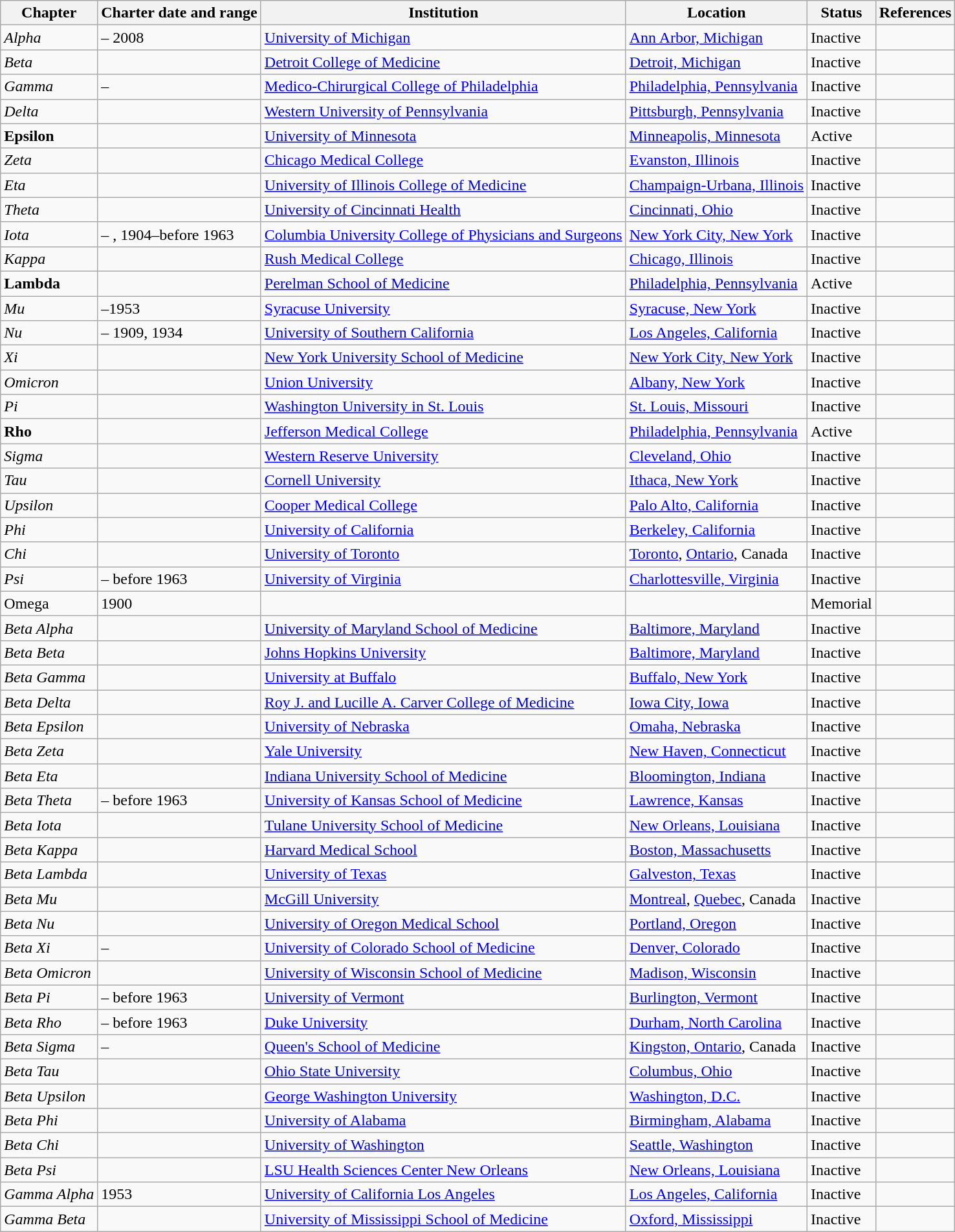<table class="wikitable sortable">
<tr>
<th>Chapter</th>
<th>Charter date and range</th>
<th>Institution</th>
<th>Location</th>
<th>Status</th>
<th>References</th>
</tr>
<tr>
<td><em>Alpha</em></td>
<td> – 2008</td>
<td><a href='#'>University of Michigan</a></td>
<td><a href='#'>Ann Arbor, Michigan</a></td>
<td>Inactive</td>
<td></td>
</tr>
<tr>
<td><em>Beta</em></td>
<td></td>
<td><a href='#'>Detroit College of Medicine</a></td>
<td><a href='#'>Detroit, Michigan</a></td>
<td>Inactive</td>
<td></td>
</tr>
<tr>
<td><em>Gamma</em></td>
<td> – </td>
<td><a href='#'>Medico-Chirurgical College of Philadelphia</a></td>
<td><a href='#'>Philadelphia, Pennsylvania</a></td>
<td>Inactive</td>
<td></td>
</tr>
<tr>
<td><em>Delta</em></td>
<td></td>
<td><a href='#'>Western University of Pennsylvania</a></td>
<td><a href='#'>Pittsburgh, Pennsylvania</a></td>
<td>Inactive</td>
<td></td>
</tr>
<tr>
<td><strong>Epsilon</strong></td>
<td></td>
<td><a href='#'>University of Minnesota</a></td>
<td><a href='#'>Minneapolis, Minnesota</a></td>
<td>Active</td>
<td></td>
</tr>
<tr>
<td><em>Zeta</em></td>
<td></td>
<td><a href='#'>Chicago Medical College</a></td>
<td><a href='#'>Evanston, Illinois</a></td>
<td>Inactive</td>
<td></td>
</tr>
<tr>
<td><em>Eta</em></td>
<td></td>
<td><a href='#'>University of Illinois College of Medicine</a></td>
<td><a href='#'>Champaign-Urbana, Illinois</a></td>
<td>Inactive</td>
<td></td>
</tr>
<tr>
<td><em>Theta</em></td>
<td></td>
<td><a href='#'>University of Cincinnati Health</a></td>
<td><a href='#'>Cincinnati, Ohio</a></td>
<td>Inactive</td>
<td></td>
</tr>
<tr>
<td><em>Iota</em></td>
<td> – , 1904–before 1963</td>
<td><a href='#'>Columbia University College of Physicians and Surgeons</a></td>
<td><a href='#'>New York City, New York</a></td>
<td>Inactive</td>
<td></td>
</tr>
<tr>
<td><em>Kappa</em></td>
<td></td>
<td><a href='#'>Rush Medical College</a></td>
<td><a href='#'>Chicago, Illinois</a></td>
<td>Inactive</td>
<td></td>
</tr>
<tr>
<td><strong>Lambda</strong></td>
<td></td>
<td><a href='#'>Perelman School of Medicine</a></td>
<td><a href='#'>Philadelphia, Pennsylvania</a></td>
<td>Active</td>
<td></td>
</tr>
<tr>
<td><em>Mu</em></td>
<td>–1953</td>
<td><a href='#'>Syracuse University</a></td>
<td><a href='#'>Syracuse, New York</a></td>
<td>Inactive</td>
<td></td>
</tr>
<tr>
<td><em>Nu</em></td>
<td> – 1909, 1934</td>
<td><a href='#'>University of Southern California</a></td>
<td><a href='#'>Los Angeles, California</a></td>
<td>Inactive</td>
<td></td>
</tr>
<tr>
<td><em>Xi</em></td>
<td></td>
<td><a href='#'>New York University School of Medicine</a></td>
<td><a href='#'>New York City, New York</a></td>
<td>Inactive</td>
<td></td>
</tr>
<tr>
<td><em>Omicron</em></td>
<td></td>
<td><a href='#'>Union University</a></td>
<td><a href='#'>Albany, New York</a></td>
<td>Inactive</td>
<td></td>
</tr>
<tr>
<td><em>Pi</em></td>
<td></td>
<td><a href='#'>Washington University in St. Louis</a></td>
<td><a href='#'>St. Louis, Missouri</a></td>
<td>Inactive</td>
<td></td>
</tr>
<tr>
<td><strong>Rho</strong></td>
<td></td>
<td><a href='#'>Jefferson Medical College</a></td>
<td><a href='#'>Philadelphia, Pennsylvania</a></td>
<td>Active</td>
<td></td>
</tr>
<tr>
<td><em>Sigma</em></td>
<td></td>
<td><a href='#'>Western Reserve University</a></td>
<td><a href='#'>Cleveland, Ohio</a></td>
<td>Inactive</td>
<td></td>
</tr>
<tr>
<td><em>Tau</em></td>
<td></td>
<td><a href='#'>Cornell University</a></td>
<td><a href='#'>Ithaca, New York</a></td>
<td>Inactive</td>
<td></td>
</tr>
<tr>
<td><em>Upsilon</em></td>
<td></td>
<td><a href='#'>Cooper Medical College</a></td>
<td><a href='#'>Palo Alto, California</a></td>
<td>Inactive</td>
<td></td>
</tr>
<tr>
<td><em>Phi</em></td>
<td></td>
<td><a href='#'>University of California</a></td>
<td><a href='#'>Berkeley, California</a></td>
<td>Inactive</td>
<td></td>
</tr>
<tr>
<td><em>Chi</em></td>
<td></td>
<td><a href='#'>University of Toronto</a></td>
<td><a href='#'>Toronto</a>, <a href='#'>Ontario</a>, Canada</td>
<td>Inactive</td>
<td></td>
</tr>
<tr>
<td><em>Psi</em></td>
<td> – before 1963</td>
<td><a href='#'>University of Virginia</a></td>
<td><a href='#'>Charlottesville, Virginia</a></td>
<td>Inactive</td>
<td></td>
</tr>
<tr>
<td>Omega</td>
<td>1900</td>
<td></td>
<td></td>
<td>Memorial</td>
<td></td>
</tr>
<tr>
<td><em>Beta Alpha</em></td>
<td></td>
<td><a href='#'>University of Maryland School of Medicine</a></td>
<td><a href='#'>Baltimore, Maryland</a></td>
<td>Inactive</td>
<td></td>
</tr>
<tr>
<td><em>Beta Beta</em></td>
<td></td>
<td><a href='#'>Johns Hopkins University</a></td>
<td><a href='#'>Baltimore, Maryland</a></td>
<td>Inactive</td>
<td></td>
</tr>
<tr>
<td><em>Beta Gamma</em></td>
<td></td>
<td><a href='#'>University at Buffalo</a></td>
<td><a href='#'>Buffalo, New York</a></td>
<td>Inactive</td>
<td></td>
</tr>
<tr>
<td><em>Beta Delta</em></td>
<td></td>
<td><a href='#'>Roy J. and Lucille A. Carver College of Medicine</a></td>
<td><a href='#'>Iowa City, Iowa</a></td>
<td>Inactive</td>
<td></td>
</tr>
<tr>
<td><em>Beta Epsilon</em></td>
<td></td>
<td><a href='#'>University of Nebraska</a></td>
<td><a href='#'>Omaha, Nebraska</a></td>
<td>Inactive</td>
<td></td>
</tr>
<tr>
<td><em>Beta Zeta</em></td>
<td></td>
<td><a href='#'>Yale University</a></td>
<td><a href='#'>New Haven, Connecticut</a></td>
<td>Inactive</td>
<td></td>
</tr>
<tr>
<td><em>Beta Eta</em></td>
<td></td>
<td><a href='#'>Indiana University School of Medicine</a></td>
<td><a href='#'>Bloomington, Indiana</a></td>
<td>Inactive</td>
<td></td>
</tr>
<tr>
<td><em>Beta Theta</em></td>
<td> – before 1963</td>
<td><a href='#'>University of Kansas School of Medicine</a></td>
<td><a href='#'>Lawrence, Kansas</a></td>
<td>Inactive</td>
<td></td>
</tr>
<tr>
<td><em>Beta Iota</em></td>
<td></td>
<td><a href='#'>Tulane University School of Medicine</a></td>
<td><a href='#'>New Orleans, Louisiana</a></td>
<td>Inactive</td>
<td></td>
</tr>
<tr>
<td><em>Beta Kappa</em></td>
<td></td>
<td><a href='#'>Harvard Medical School</a></td>
<td><a href='#'>Boston, Massachusetts</a></td>
<td>Inactive</td>
<td></td>
</tr>
<tr>
<td><em>Beta Lambda</em></td>
<td></td>
<td><a href='#'>University of Texas</a></td>
<td><a href='#'>Galveston, Texas</a></td>
<td>Inactive</td>
<td></td>
</tr>
<tr>
<td><em>Beta Mu</em></td>
<td></td>
<td><a href='#'>McGill University</a></td>
<td><a href='#'>Montreal</a>, <a href='#'>Quebec</a>, Canada</td>
<td>Inactive</td>
<td></td>
</tr>
<tr>
<td><em>Beta Nu</em></td>
<td></td>
<td><a href='#'>University of Oregon Medical School</a></td>
<td><a href='#'>Portland, Oregon</a></td>
<td>Inactive</td>
<td></td>
</tr>
<tr>
<td><em>Beta Xi</em></td>
<td> – </td>
<td><a href='#'>University of Colorado School of Medicine</a></td>
<td><a href='#'>Denver, Colorado</a></td>
<td>Inactive</td>
<td></td>
</tr>
<tr>
<td><em>Beta Omicron</em></td>
<td></td>
<td><a href='#'>University of Wisconsin School of Medicine</a></td>
<td><a href='#'>Madison, Wisconsin</a></td>
<td>Inactive</td>
<td></td>
</tr>
<tr>
<td><em>Beta Pi</em></td>
<td> – before 1963</td>
<td><a href='#'>University of Vermont</a></td>
<td><a href='#'>Burlington, Vermont</a></td>
<td>Inactive</td>
<td></td>
</tr>
<tr>
<td><em>Beta Rho</em></td>
<td> – before 1963</td>
<td><a href='#'>Duke University</a></td>
<td><a href='#'>Durham, North Carolina</a></td>
<td>Inactive</td>
<td></td>
</tr>
<tr>
<td><em>Beta Sigma</em></td>
<td> – </td>
<td><a href='#'>Queen's School of Medicine</a></td>
<td><a href='#'>Kingston, Ontario</a>, Canada</td>
<td>Inactive</td>
<td></td>
</tr>
<tr>
<td><em>Beta Tau</em></td>
<td></td>
<td><a href='#'>Ohio State University</a></td>
<td><a href='#'>Columbus, Ohio</a></td>
<td>Inactive</td>
<td></td>
</tr>
<tr>
<td><em>Beta Upsilon</em></td>
<td></td>
<td><a href='#'>George Washington University</a></td>
<td><a href='#'>Washington, D.C.</a></td>
<td>Inactive</td>
<td></td>
</tr>
<tr>
<td><em>Beta Phi</em></td>
<td></td>
<td><a href='#'>University of Alabama</a></td>
<td><a href='#'>Birmingham, Alabama</a></td>
<td>Inactive</td>
<td></td>
</tr>
<tr>
<td><em>Beta Chi</em></td>
<td></td>
<td><a href='#'>University of Washington</a></td>
<td><a href='#'>Seattle, Washington</a></td>
<td>Inactive</td>
<td></td>
</tr>
<tr>
<td><em>Beta Psi</em></td>
<td></td>
<td><a href='#'>LSU Health Sciences Center New Orleans</a></td>
<td><a href='#'>New Orleans, Louisiana</a></td>
<td>Inactive</td>
<td></td>
</tr>
<tr>
<td><em>Gamma Alpha</em></td>
<td>1953</td>
<td><a href='#'>University of California Los Angeles</a></td>
<td><a href='#'>Los Angeles, California</a></td>
<td>Inactive</td>
<td></td>
</tr>
<tr>
<td><em>Gamma Beta</em></td>
<td></td>
<td><a href='#'>University of Mississippi School of Medicine</a></td>
<td><a href='#'>Oxford, Mississippi</a></td>
<td>Inactive</td>
<td></td>
</tr>
</table>
